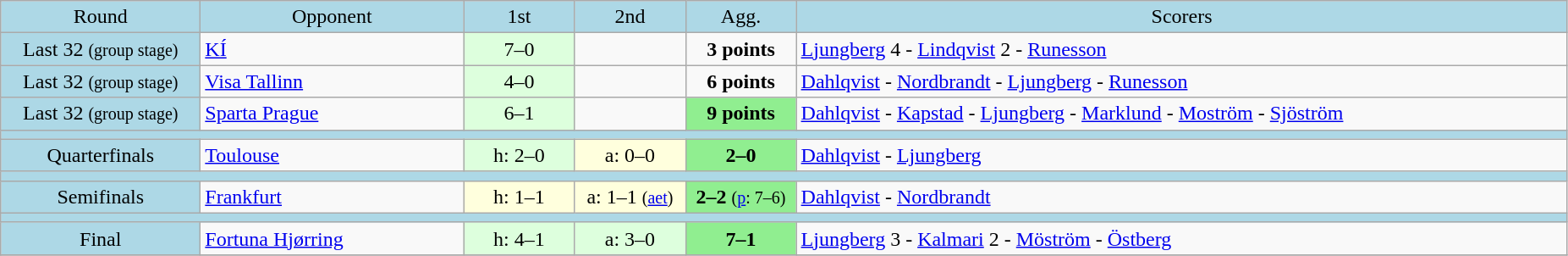<table class="wikitable" style="text-align:center">
<tr bgcolor=lightblue>
<td width=150px>Round</td>
<td width=200px>Opponent</td>
<td width=80px>1st</td>
<td width=80px>2nd</td>
<td width=80px>Agg.</td>
<td width=600px>Scorers</td>
</tr>
<tr>
<td bgcolor=lightblue>Last 32 <small>(group stage)</small></td>
<td align=left> <a href='#'>KÍ</a></td>
<td bgcolor="#ddffdd">7–0</td>
<td></td>
<td><strong>3 points</strong></td>
<td align=left><a href='#'>Ljungberg</a> 4 - <a href='#'>Lindqvist</a> 2 - <a href='#'>Runesson</a></td>
</tr>
<tr>
<td bgcolor=lightblue>Last 32 <small>(group stage)</small></td>
<td align=left> <a href='#'>Visa Tallinn</a></td>
<td bgcolor="#ddffdd">4–0</td>
<td></td>
<td><strong>6 points</strong></td>
<td align=left><a href='#'>Dahlqvist</a> - <a href='#'>Nordbrandt</a> - <a href='#'>Ljungberg</a> - <a href='#'>Runesson</a></td>
</tr>
<tr>
<td bgcolor=lightblue>Last 32 <small>(group stage)</small></td>
<td align=left> <a href='#'>Sparta Prague</a></td>
<td bgcolor="#ddffdd">6–1</td>
<td></td>
<td bgcolor=lightgreen><strong>9 points</strong></td>
<td align=left><a href='#'>Dahlqvist</a> - <a href='#'>Kapstad</a> - <a href='#'>Ljungberg</a> - <a href='#'>Marklund</a> - <a href='#'>Moström</a> - <a href='#'>Sjöström</a></td>
</tr>
<tr bgcolor=lightblue>
<td colspan=6></td>
</tr>
<tr>
<td bgcolor=lightblue>Quarterfinals</td>
<td align=left> <a href='#'>Toulouse</a></td>
<td bgcolor="#ddffdd">h: 2–0</td>
<td bgcolor="#ffffdd">a: 0–0</td>
<td bgcolor=lightgreen><strong>2–0</strong></td>
<td align=left><a href='#'>Dahlqvist</a> - <a href='#'>Ljungberg</a></td>
</tr>
<tr bgcolor=lightblue>
<td colspan=6></td>
</tr>
<tr>
<td bgcolor=lightblue>Semifinals</td>
<td align=left> <a href='#'>Frankfurt</a></td>
<td bgcolor="#ffffdd">h: 1–1</td>
<td bgcolor="#ffffdd">a: 1–1 <small>(<a href='#'>aet</a>)</small></td>
<td bgcolor=lightgreen><strong>2–2</strong> <small>(<a href='#'>p</a>: 7–6)</small></td>
<td align=left><a href='#'>Dahlqvist</a> - <a href='#'>Nordbrandt</a></td>
</tr>
<tr bgcolor=lightblue>
<td colspan=6></td>
</tr>
<tr>
<td bgcolor=lightblue>Final</td>
<td align=left> <a href='#'>Fortuna Hjørring</a></td>
<td bgcolor="#ddffdd">h: 4–1</td>
<td bgcolor="#ddffdd">a: 3–0</td>
<td bgcolor=lightgreen><strong>7–1</strong></td>
<td align=left><a href='#'>Ljungberg</a> 3 - <a href='#'>Kalmari</a> 2 - <a href='#'>Möström</a> - <a href='#'>Östberg</a></td>
</tr>
<tr>
</tr>
</table>
